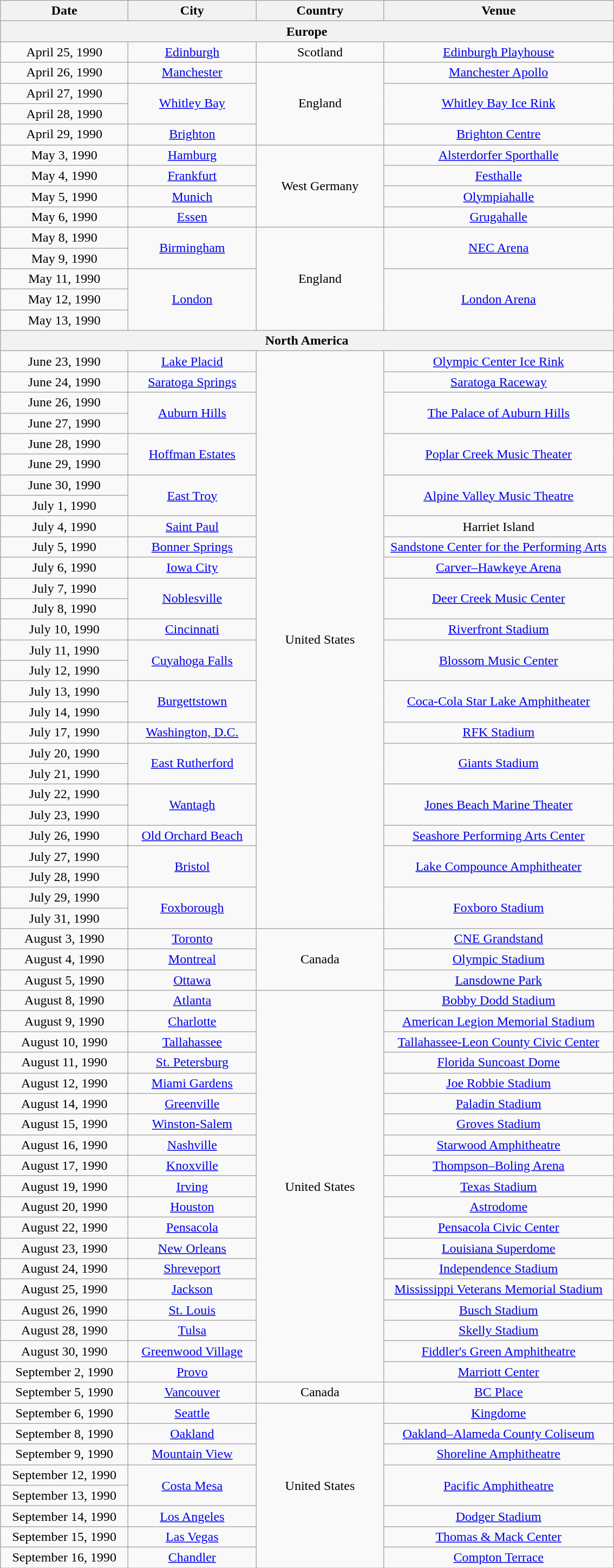<table class="wikitable" style="text-align:center;">
<tr>
<th style="width:150px;">Date</th>
<th style="width:150px;">City</th>
<th style="width:150px;">Country</th>
<th style="width:275px;">Venue</th>
</tr>
<tr>
<th colspan="4">Europe</th>
</tr>
<tr>
<td>April 25, 1990</td>
<td><a href='#'>Edinburgh</a></td>
<td>Scotland</td>
<td><a href='#'>Edinburgh Playhouse</a></td>
</tr>
<tr>
<td>April 26, 1990</td>
<td><a href='#'>Manchester</a></td>
<td rowspan="4">England</td>
<td><a href='#'>Manchester Apollo</a></td>
</tr>
<tr>
<td>April 27, 1990</td>
<td rowspan="2"><a href='#'>Whitley Bay</a></td>
<td rowspan="2"><a href='#'>Whitley Bay Ice Rink</a></td>
</tr>
<tr>
<td>April 28, 1990</td>
</tr>
<tr>
<td>April 29, 1990</td>
<td><a href='#'>Brighton</a></td>
<td><a href='#'>Brighton Centre</a></td>
</tr>
<tr>
<td>May 3, 1990</td>
<td><a href='#'>Hamburg</a></td>
<td rowspan="4">West Germany</td>
<td><a href='#'>Alsterdorfer Sporthalle</a></td>
</tr>
<tr>
<td>May 4, 1990</td>
<td><a href='#'>Frankfurt</a></td>
<td><a href='#'>Festhalle</a></td>
</tr>
<tr>
<td>May 5, 1990</td>
<td><a href='#'>Munich</a></td>
<td><a href='#'>Olympiahalle</a></td>
</tr>
<tr>
<td>May 6, 1990</td>
<td><a href='#'>Essen</a></td>
<td><a href='#'>Grugahalle</a></td>
</tr>
<tr>
<td>May 8, 1990</td>
<td rowspan="2"><a href='#'>Birmingham</a></td>
<td rowspan="5">England</td>
<td rowspan="2"><a href='#'>NEC Arena</a></td>
</tr>
<tr>
<td>May 9, 1990</td>
</tr>
<tr>
<td>May 11, 1990</td>
<td rowspan="3"><a href='#'>London</a></td>
<td rowspan="3"><a href='#'>London Arena</a></td>
</tr>
<tr>
<td>May 12, 1990</td>
</tr>
<tr>
<td>May 13, 1990</td>
</tr>
<tr>
<th colspan="4">North America</th>
</tr>
<tr>
<td>June 23, 1990</td>
<td><a href='#'>Lake Placid</a></td>
<td rowspan="28">United States</td>
<td><a href='#'>Olympic Center Ice Rink</a></td>
</tr>
<tr>
<td>June 24, 1990</td>
<td><a href='#'>Saratoga Springs</a></td>
<td><a href='#'>Saratoga Raceway</a></td>
</tr>
<tr>
<td>June 26, 1990</td>
<td rowspan="2"><a href='#'>Auburn Hills</a></td>
<td rowspan="2"><a href='#'>The Palace of Auburn Hills</a></td>
</tr>
<tr>
<td>June 27, 1990</td>
</tr>
<tr>
<td>June 28, 1990</td>
<td rowspan="2"><a href='#'>Hoffman Estates</a></td>
<td rowspan="2"><a href='#'>Poplar Creek Music Theater</a></td>
</tr>
<tr>
<td>June 29, 1990</td>
</tr>
<tr>
<td>June 30, 1990</td>
<td rowspan="2"><a href='#'>East Troy</a></td>
<td rowspan="2"><a href='#'>Alpine Valley Music Theatre</a></td>
</tr>
<tr>
<td>July 1, 1990</td>
</tr>
<tr>
<td>July 4, 1990</td>
<td><a href='#'>Saint Paul</a></td>
<td>Harriet Island</td>
</tr>
<tr>
<td>July 5, 1990</td>
<td><a href='#'>Bonner Springs</a></td>
<td><a href='#'>Sandstone Center for the Performing Arts</a></td>
</tr>
<tr>
<td>July 6, 1990</td>
<td><a href='#'>Iowa City</a></td>
<td><a href='#'>Carver–Hawkeye Arena</a></td>
</tr>
<tr>
<td>July 7, 1990</td>
<td rowspan="2"><a href='#'>Noblesville</a></td>
<td rowspan="2"><a href='#'>Deer Creek Music Center</a></td>
</tr>
<tr>
<td>July 8, 1990</td>
</tr>
<tr>
<td>July 10, 1990</td>
<td><a href='#'>Cincinnati</a></td>
<td><a href='#'>Riverfront Stadium</a></td>
</tr>
<tr>
<td>July 11, 1990</td>
<td rowspan="2"><a href='#'>Cuyahoga Falls</a></td>
<td rowspan="2"><a href='#'>Blossom Music Center</a></td>
</tr>
<tr>
<td>July 12, 1990</td>
</tr>
<tr>
<td>July 13, 1990</td>
<td rowspan="2"><a href='#'>Burgettstown</a></td>
<td rowspan="2"><a href='#'>Coca-Cola Star Lake Amphitheater</a></td>
</tr>
<tr>
<td>July 14, 1990</td>
</tr>
<tr>
<td>July 17, 1990</td>
<td><a href='#'>Washington, D.C.</a></td>
<td><a href='#'>RFK Stadium</a></td>
</tr>
<tr>
<td>July 20, 1990</td>
<td rowspan="2"><a href='#'>East Rutherford</a></td>
<td rowspan="2"><a href='#'>Giants Stadium</a></td>
</tr>
<tr>
<td>July 21, 1990</td>
</tr>
<tr>
<td>July 22, 1990</td>
<td rowspan="2"><a href='#'>Wantagh</a></td>
<td rowspan="2"><a href='#'>Jones Beach Marine Theater</a></td>
</tr>
<tr>
<td>July 23, 1990</td>
</tr>
<tr>
<td>July 26, 1990</td>
<td><a href='#'>Old Orchard Beach</a></td>
<td><a href='#'>Seashore Performing Arts Center</a></td>
</tr>
<tr>
<td>July 27, 1990</td>
<td rowspan="2"><a href='#'>Bristol</a></td>
<td rowspan="2"><a href='#'>Lake Compounce Amphitheater</a></td>
</tr>
<tr>
<td>July 28, 1990</td>
</tr>
<tr>
<td>July 29, 1990</td>
<td rowspan="2"><a href='#'>Foxborough</a></td>
<td rowspan="2"><a href='#'>Foxboro Stadium</a></td>
</tr>
<tr>
<td>July 31, 1990</td>
</tr>
<tr>
<td>August 3, 1990</td>
<td><a href='#'>Toronto</a></td>
<td rowspan="3">Canada</td>
<td><a href='#'>CNE Grandstand</a></td>
</tr>
<tr>
<td>August 4, 1990</td>
<td><a href='#'>Montreal</a></td>
<td><a href='#'>Olympic Stadium</a></td>
</tr>
<tr>
<td>August 5, 1990</td>
<td><a href='#'>Ottawa</a></td>
<td><a href='#'>Lansdowne Park</a></td>
</tr>
<tr>
<td>August 8, 1990</td>
<td><a href='#'>Atlanta</a></td>
<td rowspan="19">United States</td>
<td><a href='#'>Bobby Dodd Stadium</a></td>
</tr>
<tr>
<td>August 9, 1990</td>
<td><a href='#'>Charlotte</a></td>
<td><a href='#'>American Legion Memorial Stadium</a></td>
</tr>
<tr>
<td>August 10, 1990</td>
<td><a href='#'>Tallahassee</a></td>
<td><a href='#'>Tallahassee-Leon County Civic Center</a></td>
</tr>
<tr>
<td>August 11, 1990</td>
<td><a href='#'>St. Petersburg</a></td>
<td><a href='#'>Florida Suncoast Dome</a></td>
</tr>
<tr>
<td>August 12, 1990</td>
<td><a href='#'>Miami Gardens</a></td>
<td><a href='#'>Joe Robbie Stadium</a></td>
</tr>
<tr>
<td>August 14, 1990</td>
<td><a href='#'>Greenville</a></td>
<td><a href='#'>Paladin Stadium</a></td>
</tr>
<tr>
<td>August 15, 1990</td>
<td><a href='#'>Winston-Salem</a></td>
<td><a href='#'>Groves Stadium</a></td>
</tr>
<tr>
<td>August 16, 1990</td>
<td><a href='#'>Nashville</a></td>
<td><a href='#'>Starwood Amphitheatre</a></td>
</tr>
<tr>
<td>August 17, 1990</td>
<td><a href='#'>Knoxville</a></td>
<td><a href='#'>Thompson–Boling Arena</a></td>
</tr>
<tr>
<td>August 19, 1990</td>
<td><a href='#'>Irving</a></td>
<td><a href='#'>Texas Stadium</a></td>
</tr>
<tr>
<td>August 20, 1990</td>
<td><a href='#'>Houston</a></td>
<td><a href='#'>Astrodome</a></td>
</tr>
<tr>
<td>August 22, 1990</td>
<td><a href='#'>Pensacola</a></td>
<td><a href='#'>Pensacola Civic Center</a></td>
</tr>
<tr>
<td>August 23, 1990</td>
<td><a href='#'>New Orleans</a></td>
<td><a href='#'>Louisiana Superdome</a></td>
</tr>
<tr>
<td>August 24, 1990</td>
<td><a href='#'>Shreveport</a></td>
<td><a href='#'>Independence Stadium</a></td>
</tr>
<tr>
<td>August 25, 1990</td>
<td><a href='#'>Jackson</a></td>
<td><a href='#'>Mississippi Veterans Memorial Stadium</a></td>
</tr>
<tr>
<td>August 26, 1990</td>
<td><a href='#'>St. Louis</a></td>
<td><a href='#'>Busch Stadium</a></td>
</tr>
<tr>
<td>August 28, 1990</td>
<td><a href='#'>Tulsa</a></td>
<td><a href='#'>Skelly Stadium</a></td>
</tr>
<tr>
<td>August 30, 1990</td>
<td><a href='#'>Greenwood Village</a></td>
<td><a href='#'>Fiddler's Green Amphitheatre</a></td>
</tr>
<tr>
<td>September 2, 1990</td>
<td><a href='#'>Provo</a></td>
<td><a href='#'>Marriott Center</a></td>
</tr>
<tr>
<td>September 5, 1990</td>
<td><a href='#'>Vancouver</a></td>
<td>Canada</td>
<td><a href='#'>BC Place</a></td>
</tr>
<tr>
<td>September 6, 1990</td>
<td><a href='#'>Seattle</a></td>
<td rowspan="8">United States</td>
<td><a href='#'>Kingdome</a></td>
</tr>
<tr>
<td>September 8, 1990</td>
<td><a href='#'>Oakland</a></td>
<td><a href='#'>Oakland–Alameda County Coliseum</a></td>
</tr>
<tr>
<td>September 9, 1990</td>
<td><a href='#'>Mountain View</a></td>
<td><a href='#'>Shoreline Amphitheatre</a></td>
</tr>
<tr>
<td>September 12, 1990</td>
<td rowspan="2"><a href='#'>Costa Mesa</a></td>
<td rowspan="2"><a href='#'>Pacific Amphitheatre</a></td>
</tr>
<tr>
<td>September 13, 1990</td>
</tr>
<tr>
<td>September 14, 1990</td>
<td><a href='#'>Los Angeles</a></td>
<td><a href='#'>Dodger Stadium</a></td>
</tr>
<tr>
<td>September 15, 1990</td>
<td><a href='#'>Las Vegas</a></td>
<td><a href='#'>Thomas & Mack Center</a></td>
</tr>
<tr>
<td>September 16, 1990</td>
<td><a href='#'>Chandler</a></td>
<td><a href='#'>Compton Terrace</a></td>
</tr>
</table>
